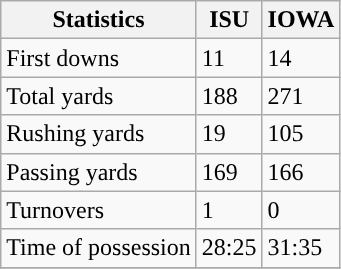<table class="wikitable">
<tr>
<th>Statistics</th>
<th>ISU</th>
<th>IOWA</th>
</tr>
<tr>
<td>First downs</td>
<td>11</td>
<td>14</td>
</tr>
<tr>
<td>Total yards</td>
<td>188</td>
<td>271</td>
</tr>
<tr>
<td>Rushing yards</td>
<td>19</td>
<td>105</td>
</tr>
<tr>
<td>Passing yards</td>
<td>169</td>
<td>166</td>
</tr>
<tr>
<td>Turnovers</td>
<td>1</td>
<td>0</td>
</tr>
<tr>
<td>Time of possession</td>
<td>28:25</td>
<td>31:35</td>
</tr>
<tr>
</tr>
</table>
